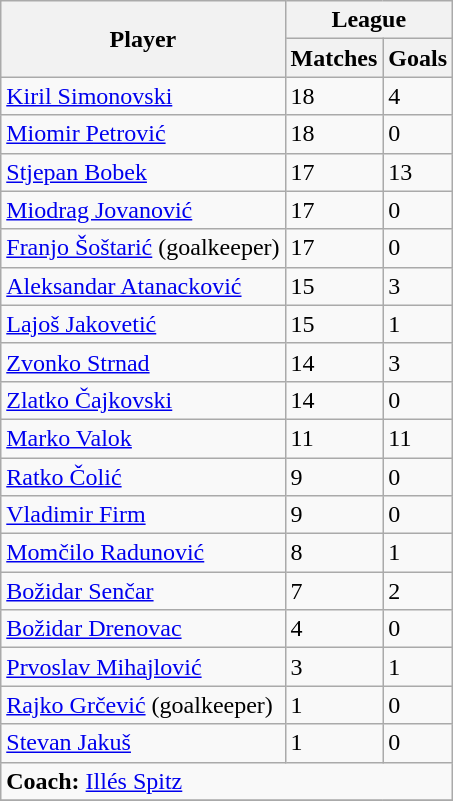<table class="wikitable sortable">
<tr>
<th rowspan=2>Player</th>
<th colspan=2>League</th>
</tr>
<tr>
<th>Matches</th>
<th>Goals</th>
</tr>
<tr>
<td><a href='#'>Kiril Simonovski</a></td>
<td>18</td>
<td>4</td>
</tr>
<tr>
<td><a href='#'>Miomir Petrović</a></td>
<td>18</td>
<td>0</td>
</tr>
<tr>
<td><a href='#'>Stjepan Bobek</a></td>
<td>17</td>
<td>13</td>
</tr>
<tr>
<td><a href='#'>Miodrag Jovanović</a></td>
<td>17</td>
<td>0</td>
</tr>
<tr>
<td><a href='#'>Franjo Šoštarić</a> (goalkeeper)</td>
<td>17</td>
<td>0</td>
</tr>
<tr>
<td><a href='#'>Aleksandar Atanacković</a></td>
<td>15</td>
<td>3</td>
</tr>
<tr>
<td><a href='#'>Lajoš Jakovetić</a></td>
<td>15</td>
<td>1</td>
</tr>
<tr>
<td><a href='#'>Zvonko Strnad</a></td>
<td>14</td>
<td>3</td>
</tr>
<tr>
<td><a href='#'>Zlatko Čajkovski</a></td>
<td>14</td>
<td>0</td>
</tr>
<tr>
<td><a href='#'>Marko Valok</a></td>
<td>11</td>
<td>11</td>
</tr>
<tr>
<td><a href='#'>Ratko Čolić</a></td>
<td>9</td>
<td>0</td>
</tr>
<tr>
<td><a href='#'>Vladimir Firm</a></td>
<td>9</td>
<td>0</td>
</tr>
<tr>
<td><a href='#'>Momčilo Radunović</a></td>
<td>8</td>
<td>1</td>
</tr>
<tr>
<td><a href='#'>Božidar Senčar</a></td>
<td>7</td>
<td>2</td>
</tr>
<tr>
<td><a href='#'>Božidar Drenovac</a></td>
<td>4</td>
<td>0</td>
</tr>
<tr>
<td><a href='#'>Prvoslav Mihajlović</a></td>
<td>3</td>
<td>1</td>
</tr>
<tr>
<td><a href='#'>Rajko Grčević</a> (goalkeeper)</td>
<td>1</td>
<td>0</td>
</tr>
<tr>
<td><a href='#'>Stevan Jakuš</a></td>
<td>1</td>
<td>0</td>
</tr>
<tr>
<td colspan=3><strong>Coach:</strong> <a href='#'>Illés Spitz</a></td>
</tr>
<tr>
</tr>
</table>
